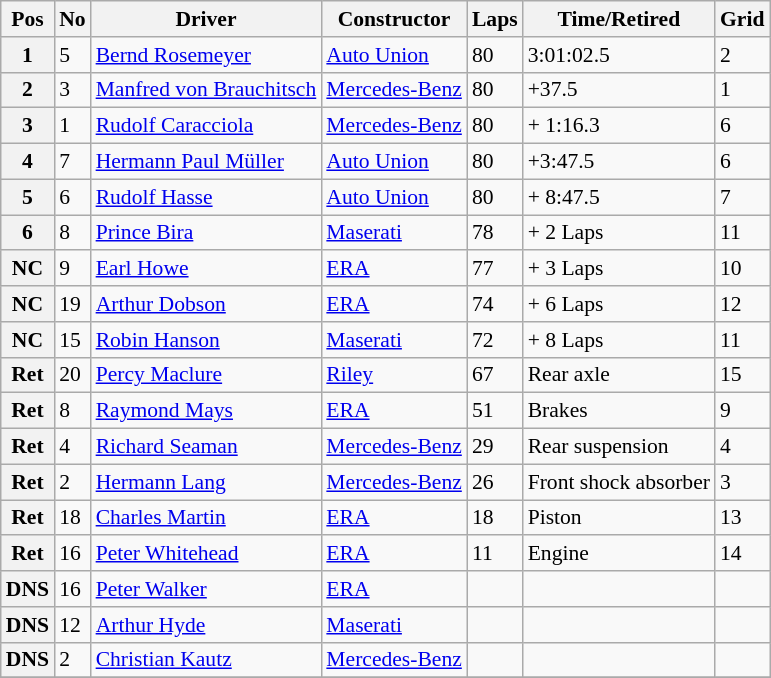<table class="wikitable" style="font-size: 90%;">
<tr>
<th>Pos</th>
<th>No</th>
<th>Driver</th>
<th>Constructor</th>
<th>Laps</th>
<th>Time/Retired</th>
<th>Grid</th>
</tr>
<tr>
<th>1</th>
<td>5</td>
<td> <a href='#'>Bernd Rosemeyer</a></td>
<td><a href='#'>Auto Union</a></td>
<td>80</td>
<td>3:01:02.5</td>
<td>2</td>
</tr>
<tr>
<th>2</th>
<td>3</td>
<td> <a href='#'>Manfred von Brauchitsch</a></td>
<td><a href='#'>Mercedes-Benz</a></td>
<td>80</td>
<td>+37.5</td>
<td>1</td>
</tr>
<tr>
<th>3</th>
<td>1</td>
<td> <a href='#'>Rudolf Caracciola</a></td>
<td><a href='#'>Mercedes-Benz</a></td>
<td>80</td>
<td>+ 1:16.3</td>
<td>6</td>
</tr>
<tr>
<th>4</th>
<td>7</td>
<td> <a href='#'>Hermann Paul Müller</a></td>
<td><a href='#'>Auto Union</a></td>
<td>80</td>
<td>+3:47.5</td>
<td>6</td>
</tr>
<tr>
<th>5</th>
<td>6</td>
<td> <a href='#'>Rudolf Hasse</a></td>
<td><a href='#'>Auto Union</a></td>
<td>80</td>
<td>+ 8:47.5</td>
<td>7</td>
</tr>
<tr>
<th>6</th>
<td>8</td>
<td> <a href='#'>Prince Bira</a></td>
<td><a href='#'>Maserati</a></td>
<td>78</td>
<td>+ 2 Laps</td>
<td>11</td>
</tr>
<tr>
<th>NC</th>
<td>9</td>
<td> <a href='#'>Earl Howe</a></td>
<td><a href='#'>ERA</a></td>
<td>77</td>
<td>+ 3 Laps</td>
<td>10</td>
</tr>
<tr>
<th>NC</th>
<td>19</td>
<td> <a href='#'>Arthur Dobson</a></td>
<td><a href='#'>ERA</a></td>
<td>74</td>
<td>+ 6 Laps</td>
<td>12</td>
</tr>
<tr>
<th>NC</th>
<td>15</td>
<td> <a href='#'>Robin Hanson</a></td>
<td><a href='#'>Maserati</a></td>
<td>72</td>
<td>+ 8 Laps</td>
<td>11</td>
</tr>
<tr>
<th>Ret</th>
<td>20</td>
<td> <a href='#'>Percy Maclure</a></td>
<td><a href='#'>Riley</a></td>
<td>67</td>
<td>Rear axle</td>
<td>15</td>
</tr>
<tr>
<th>Ret</th>
<td>8</td>
<td> <a href='#'>Raymond Mays</a></td>
<td><a href='#'>ERA</a></td>
<td>51</td>
<td>Brakes</td>
<td>9</td>
</tr>
<tr>
<th>Ret</th>
<td>4</td>
<td> <a href='#'>Richard Seaman</a></td>
<td><a href='#'>Mercedes-Benz</a></td>
<td>29</td>
<td>Rear suspension</td>
<td>4</td>
</tr>
<tr>
<th>Ret</th>
<td>2</td>
<td> <a href='#'>Hermann Lang</a></td>
<td><a href='#'>Mercedes-Benz</a></td>
<td>26</td>
<td>Front shock absorber</td>
<td>3</td>
</tr>
<tr>
<th>Ret</th>
<td>18</td>
<td> <a href='#'>Charles Martin</a></td>
<td><a href='#'>ERA</a></td>
<td>18</td>
<td>Piston</td>
<td>13</td>
</tr>
<tr>
<th>Ret</th>
<td>16</td>
<td> <a href='#'>Peter Whitehead</a></td>
<td><a href='#'>ERA</a></td>
<td>11</td>
<td>Engine</td>
<td>14</td>
</tr>
<tr>
<th>DNS</th>
<td>16</td>
<td> <a href='#'>Peter Walker</a></td>
<td><a href='#'>ERA</a></td>
<td></td>
<td></td>
<td></td>
</tr>
<tr>
<th>DNS</th>
<td>12</td>
<td> <a href='#'>Arthur Hyde</a></td>
<td><a href='#'>Maserati</a></td>
<td></td>
<td></td>
<td></td>
</tr>
<tr>
<th>DNS</th>
<td>2</td>
<td> <a href='#'>Christian Kautz</a></td>
<td><a href='#'>Mercedes-Benz</a></td>
<td></td>
<td></td>
<td></td>
</tr>
<tr>
</tr>
</table>
